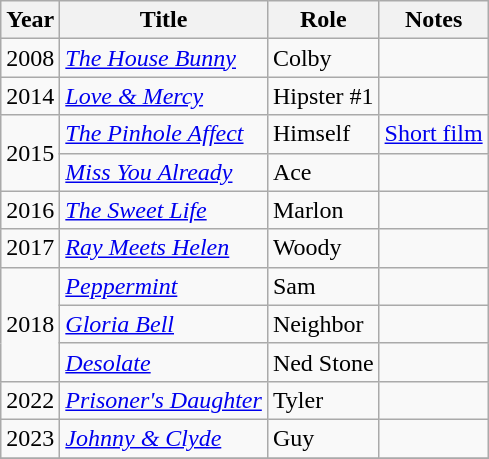<table class="wikitable sortable">
<tr>
<th>Year</th>
<th>Title</th>
<th>Role</th>
<th class="unsortable">Notes</th>
</tr>
<tr>
<td>2008</td>
<td><em><a href='#'>The House Bunny</a></em></td>
<td>Colby</td>
<td></td>
</tr>
<tr>
<td>2014</td>
<td><em><a href='#'>Love & Mercy</a></em></td>
<td>Hipster #1</td>
<td></td>
</tr>
<tr>
<td rowspan="2">2015</td>
<td><em><a href='#'>The Pinhole Affect</a></em></td>
<td>Himself</td>
<td><a href='#'>Short film</a></td>
</tr>
<tr>
<td><em><a href='#'>Miss You Already</a></em></td>
<td>Ace</td>
<td></td>
</tr>
<tr>
<td>2016</td>
<td><em><a href='#'>The Sweet Life</a></em></td>
<td>Marlon</td>
<td></td>
</tr>
<tr>
<td>2017</td>
<td><em><a href='#'>Ray Meets Helen</a></em></td>
<td>Woody</td>
<td></td>
</tr>
<tr>
<td rowspan="3">2018</td>
<td><em><a href='#'>Peppermint</a></em></td>
<td>Sam</td>
<td></td>
</tr>
<tr>
<td><em><a href='#'>Gloria Bell</a></em></td>
<td>Neighbor</td>
<td></td>
</tr>
<tr>
<td><em><a href='#'>Desolate</a></em></td>
<td>Ned Stone</td>
<td></td>
</tr>
<tr>
<td>2022</td>
<td><em><a href='#'>Prisoner's Daughter</a></em></td>
<td>Tyler</td>
<td></td>
</tr>
<tr>
<td>2023</td>
<td><em><a href='#'>Johnny & Clyde</a></em></td>
<td>Guy</td>
<td></td>
</tr>
<tr>
</tr>
</table>
